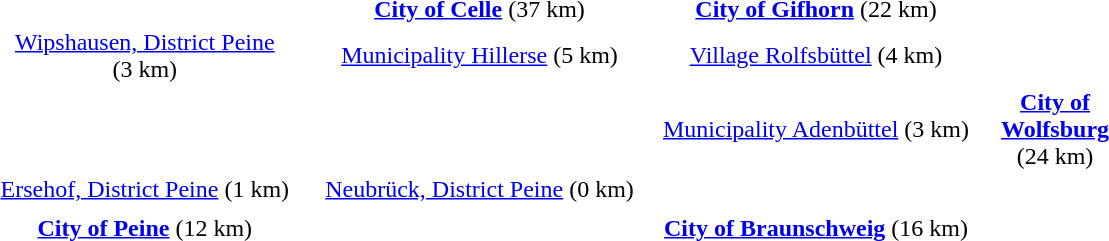<table width="60%" border="0">
<tr ---- align="center">
<td width ="10%"></td>
<td width ="10%"><strong> <a href='#'>City of Celle</a> </strong> (37 km)</td>
<td width ="10%"><strong> <a href='#'>City of Gifhorn</a> </strong> (22 km)</td>
</tr>
<tr ---- align="center">
<td width ="33%"><a href='#'>Wipshausen, District Peine</a> (3 km)</td>
<td width ="33%"><a href='#'>Municipality Hillerse</a> (5 km)</td>
<td width ="33%"><a href='#'>Village Rolfsbüttel</a> (4 km)</td>
</tr>
<tr ---- align="center">
<td width ="33%"></td>
<td width ="33%"></td>
<td width ="33%"><a href='#'>Municipality Adenbüttel</a> (3 km)</td>
<td width ="33%"></td>
<td width ="33%"><strong> <a href='#'>City of Wolfsburg</a> </strong> (24 km)</td>
</tr>
<tr ---- align="center">
<td width ="33%"><a href='#'> Ersehof, District Peine</a> (1 km)</td>
<td width ="33%"><a href='#'> Neubrück, District Peine</a> (0 km)</td>
<td width ="33%"></td>
</tr>
<tr ---- align="center">
<td width ="33%"></td>
<td width ="33%"></td>
<td width ="33%"></td>
</tr>
<tr ---- align="center">
<td width ="33%"><strong> <a href='#'>City of Peine</a> </strong> (12 km)</td>
<td width ="33%"></td>
<td width ="33%"><strong> <a href='#'>City of Braunschweig</a> </strong> (16 km)</td>
</tr>
</table>
